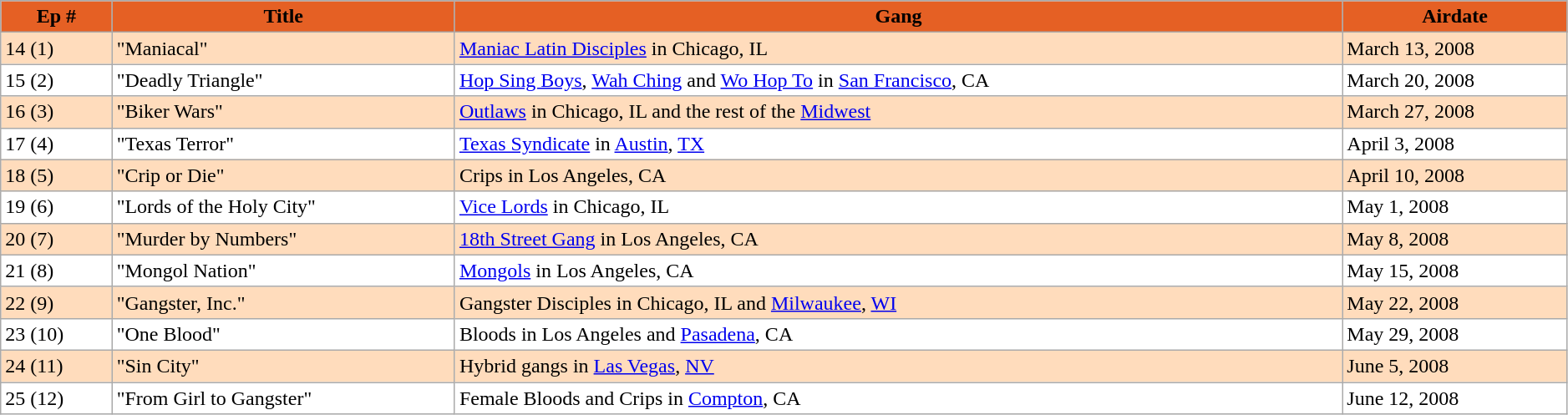<table class="wikitable" width=99%>
<tr>
<th style="background-color: #E56024">Ep #</th>
<th style="background-color: #E56024">Title</th>
<th style="background-color: #E56024">Gang</th>
<th style="background-color: #E56024">Airdate</th>
</tr>
<tr style="background-color: #FFDCBC;" |>
<td>14 (1)</td>
<td>"Maniacal"</td>
<td><a href='#'>Maniac Latin Disciples</a> in Chicago, IL</td>
<td>March 13, 2008</td>
</tr>
<tr style="background-color: #FFFFFF;" |>
<td>15 (2)</td>
<td>"Deadly Triangle"</td>
<td><a href='#'>Hop Sing Boys</a>, <a href='#'>Wah Ching</a> and <a href='#'>Wo Hop To</a> in <a href='#'>San Francisco</a>, CA</td>
<td>March 20, 2008</td>
</tr>
<tr style="background-color: #FFDCBC;" |>
<td>16 (3)</td>
<td>"Biker Wars"</td>
<td><a href='#'>Outlaws</a> in Chicago, IL and the rest of the <a href='#'>Midwest</a></td>
<td>March 27, 2008</td>
</tr>
<tr style="background-color: #FFFFFF;" |>
<td>17 (4)</td>
<td>"Texas Terror"</td>
<td><a href='#'>Texas Syndicate</a> in <a href='#'>Austin</a>, <a href='#'>TX</a></td>
<td>April 3, 2008</td>
</tr>
<tr style="background-color: #FFDCBC;" |>
<td>18 (5)</td>
<td>"Crip or Die"</td>
<td>Crips in Los Angeles, CA</td>
<td>April 10, 2008</td>
</tr>
<tr style="background-color: #FFFFFF;" |>
<td>19 (6)</td>
<td>"Lords of the Holy City"</td>
<td><a href='#'>Vice Lords</a> in Chicago, IL</td>
<td>May 1, 2008</td>
</tr>
<tr style="background-color: #FFDCBC;" |>
<td>20 (7)</td>
<td>"Murder by Numbers"</td>
<td><a href='#'>18th Street Gang</a> in Los Angeles, CA</td>
<td>May 8, 2008</td>
</tr>
<tr style="background-color: #FFFFFF;" |>
<td>21 (8)</td>
<td>"Mongol Nation"</td>
<td><a href='#'>Mongols</a> in Los Angeles, CA</td>
<td>May 15, 2008</td>
</tr>
<tr style="background-color: #FFDCBC;" |>
<td>22 (9)</td>
<td>"Gangster, Inc."</td>
<td>Gangster Disciples in Chicago, IL and <a href='#'>Milwaukee</a>, <a href='#'>WI</a></td>
<td>May 22, 2008</td>
</tr>
<tr style="background-color: #FFFFFF;" |>
<td>23 (10)</td>
<td>"One Blood"</td>
<td>Bloods in Los Angeles and <a href='#'>Pasadena</a>, CA</td>
<td>May 29, 2008</td>
</tr>
<tr style="background-color: #FFDCBC;" |>
<td>24 (11)</td>
<td>"Sin City"</td>
<td>Hybrid gangs in <a href='#'>Las Vegas</a>, <a href='#'>NV</a></td>
<td>June 5, 2008</td>
</tr>
<tr style="background-color: #FFFFFF;" |>
<td>25 (12)</td>
<td>"From Girl to Gangster"</td>
<td>Female Bloods and Crips in <a href='#'>Compton</a>, CA</td>
<td>June 12, 2008</td>
</tr>
</table>
